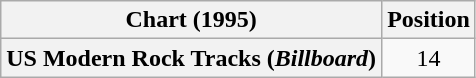<table class="wikitable plainrowheaders" style="text-align:center">
<tr>
<th>Chart (1995)</th>
<th>Position</th>
</tr>
<tr>
<th scope="row">US Modern Rock Tracks (<em>Billboard</em>)</th>
<td>14</td>
</tr>
</table>
